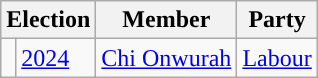<table class="wikitable">
<tr>
<th colspan="2">Election</th>
<th>Member</th>
<th>Party</th>
</tr>
<tr>
<td style="color:inherit;background-color: "></td>
<td><a href='#'>2024</a></td>
<td><a href='#'>Chi Onwurah</a></td>
<td><a href='#'>Labour</a></td>
</tr>
</table>
